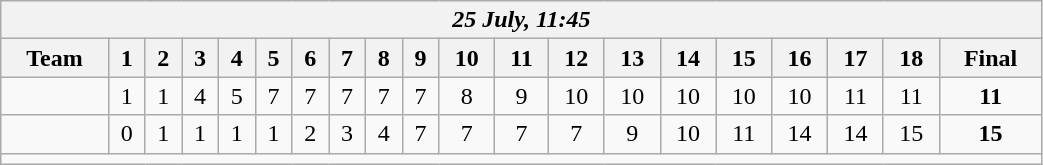<table class=wikitable style="text-align:center; width: 55%">
<tr>
<th colspan=20><em>25 July, 11:45</em></th>
</tr>
<tr>
<th>Team</th>
<th>1</th>
<th>2</th>
<th>3</th>
<th>4</th>
<th>5</th>
<th>6</th>
<th>7</th>
<th>8</th>
<th>9</th>
<th>10</th>
<th>11</th>
<th>12</th>
<th>13</th>
<th>14</th>
<th>15</th>
<th>16</th>
<th>17</th>
<th>18</th>
<th>Final</th>
</tr>
<tr>
<td align=left></td>
<td>1</td>
<td>1</td>
<td>4</td>
<td>5</td>
<td>7</td>
<td>7</td>
<td>7</td>
<td>7</td>
<td>7</td>
<td>8</td>
<td>9</td>
<td>10</td>
<td>10</td>
<td>10</td>
<td>10</td>
<td>10</td>
<td>11</td>
<td>11</td>
<td><strong>11</strong></td>
</tr>
<tr>
<td align=left><strong></strong></td>
<td>0</td>
<td>1</td>
<td>1</td>
<td>1</td>
<td>1</td>
<td>2</td>
<td>3</td>
<td>4</td>
<td>7</td>
<td>7</td>
<td>7</td>
<td>7</td>
<td>9</td>
<td>10</td>
<td>11</td>
<td>14</td>
<td>14</td>
<td>15</td>
<td><strong>15</strong></td>
</tr>
<tr>
<td colspan=20></td>
</tr>
</table>
